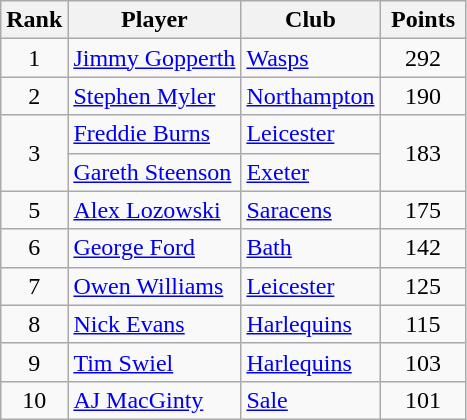<table class="wikitable" style="text-align:center">
<tr>
<th>Rank</th>
<th>Player</th>
<th>Club</th>
<th style="width:50px">Points</th>
</tr>
<tr>
<td>1</td>
<td align=left> <a href='#'>Jimmy Gopperth</a></td>
<td align=left><a href='#'>Wasps</a></td>
<td>292</td>
</tr>
<tr>
<td>2</td>
<td align=left> <a href='#'>Stephen Myler</a></td>
<td align=left><a href='#'>Northampton</a></td>
<td>190</td>
</tr>
<tr>
<td rowspan="2">3</td>
<td align=left> <a href='#'>Freddie Burns</a></td>
<td align=left><a href='#'>Leicester</a></td>
<td rowspan="2">183</td>
</tr>
<tr>
<td align=left> <a href='#'>Gareth Steenson</a></td>
<td align=left><a href='#'>Exeter</a></td>
</tr>
<tr>
<td>5</td>
<td align=left> <a href='#'>Alex Lozowski</a></td>
<td align=left><a href='#'>Saracens</a></td>
<td>175</td>
</tr>
<tr>
<td>6</td>
<td align=left> <a href='#'>George Ford</a></td>
<td align=left><a href='#'>Bath</a></td>
<td>142</td>
</tr>
<tr>
<td>7</td>
<td align=left> <a href='#'>Owen Williams</a></td>
<td align=left><a href='#'>Leicester</a></td>
<td>125</td>
</tr>
<tr>
<td>8</td>
<td align=left> <a href='#'>Nick Evans</a></td>
<td align=left><a href='#'>Harlequins</a></td>
<td>115</td>
</tr>
<tr>
<td>9</td>
<td align=left> <a href='#'>Tim Swiel</a></td>
<td align=left><a href='#'>Harlequins</a></td>
<td>103</td>
</tr>
<tr>
<td>10</td>
<td align=left> <a href='#'>AJ MacGinty</a></td>
<td align=left><a href='#'>Sale</a></td>
<td>101</td>
</tr>
</table>
